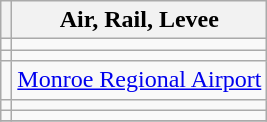<table class="wikitable">
<tr>
<th></th>
<th>Air, Rail, Levee</th>
</tr>
<tr>
<td></td>
<td></td>
</tr>
<tr>
<td></td>
<td></td>
</tr>
<tr>
<td></td>
<td><a href='#'>Monroe Regional Airport</a></td>
</tr>
<tr>
<td></td>
<td></td>
</tr>
<tr>
<td></td>
<td></td>
</tr>
<tr>
</tr>
</table>
